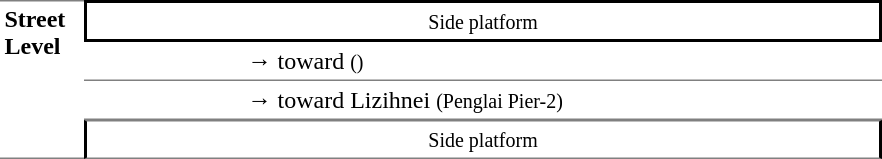<table border=0 cellspacing=0 cellpadding=3>
<tr>
<td style="border-top:solid 1px gray;border-bottom:solid 1px gray;" width=50 rowspan=10 valign=top><strong>Street Level</strong></td>
<td style="border-top:solid 2px black;border-right:solid 2px black;border-left:solid 2px black;border-bottom:solid 2px black;text-align:center;" colspan=2><small>Side platform</small></td>
</tr>
<tr>
<td style="border-top:solid 1px white;border-bottom:solid 1px gray;" width=100></td>
<td style="border-top:solid 1px white;border-bottom:solid 1px gray;" width=420>→ <a href='#'></a> toward  <small>()</small></td>
</tr>
<tr>
<td style="border-top:solid 1px white;border-bottom:solid 1px gray;" width=100></td>
<td style="border-top:solid 1px white;border-bottom:solid 1px gray;">→  <a href='#'></a> toward Lizihnei <small>(Penglai Pier-2)</small></td>
</tr>
<tr>
<td style="border-right:solid 2px black;border-left:solid 2px black;border-bottom:solid 1px gray;border-top:solid 1px gray;text-align:center;" colspan=2><small>Side platform</small></td>
</tr>
<tr>
</tr>
</table>
